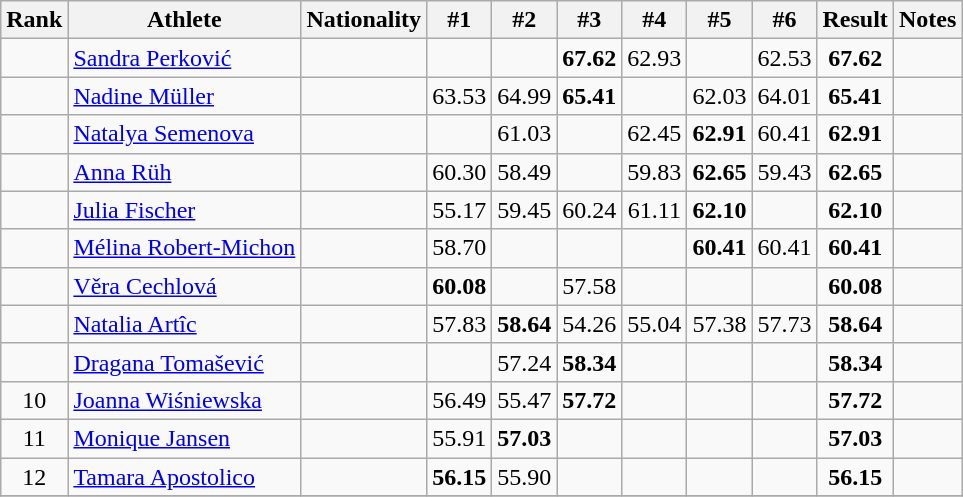<table class="wikitable sortable" style="text-align:center">
<tr>
<th>Rank</th>
<th>Athlete</th>
<th>Nationality</th>
<th>#1</th>
<th>#2</th>
<th>#3</th>
<th>#4</th>
<th>#5</th>
<th>#6</th>
<th>Result</th>
<th>Notes</th>
</tr>
<tr>
<td></td>
<td align="left"><a href='#'>Sandra Perković</a></td>
<td align=left></td>
<td></td>
<td></td>
<td><strong>67.62</strong></td>
<td>62.93</td>
<td></td>
<td>62.53</td>
<td><strong>67.62</strong></td>
<td></td>
</tr>
<tr>
<td></td>
<td align="left"><a href='#'>Nadine Müller</a></td>
<td align=left></td>
<td>63.53</td>
<td>64.99</td>
<td><strong>65.41</strong></td>
<td></td>
<td>62.03</td>
<td>64.01</td>
<td><strong>65.41</strong></td>
<td></td>
</tr>
<tr>
<td></td>
<td align="left"><a href='#'>Natalya Semenova</a></td>
<td align=left></td>
<td></td>
<td>61.03</td>
<td></td>
<td>62.45</td>
<td><strong>62.91</strong></td>
<td>60.41</td>
<td><strong>62.91</strong></td>
<td></td>
</tr>
<tr>
<td></td>
<td align="left"><a href='#'>Anna Rüh</a></td>
<td align=left></td>
<td>60.30</td>
<td>58.49</td>
<td></td>
<td>59.83</td>
<td><strong>62.65</strong></td>
<td>59.43</td>
<td><strong>62.65</strong></td>
<td></td>
</tr>
<tr>
<td></td>
<td align="left"><a href='#'>Julia Fischer</a></td>
<td align=left></td>
<td>55.17</td>
<td>59.45</td>
<td>60.24</td>
<td>61.11</td>
<td><strong>62.10</strong></td>
<td></td>
<td><strong>62.10</strong></td>
<td></td>
</tr>
<tr>
<td></td>
<td align="left"><a href='#'>Mélina Robert-Michon</a></td>
<td align=left></td>
<td>58.70</td>
<td></td>
<td></td>
<td></td>
<td><strong>60.41</strong></td>
<td>60.41</td>
<td><strong>60.41</strong></td>
<td></td>
</tr>
<tr>
<td></td>
<td align="left"><a href='#'>Věra Cechlová</a></td>
<td align=left></td>
<td><strong>60.08</strong></td>
<td></td>
<td>57.58</td>
<td></td>
<td></td>
<td></td>
<td><strong>60.08</strong></td>
<td></td>
</tr>
<tr>
<td></td>
<td align="left"><a href='#'>Natalia Artîc</a></td>
<td align=left></td>
<td>57.83</td>
<td><strong>58.64</strong></td>
<td>54.26</td>
<td>55.04</td>
<td>57.38</td>
<td>57.73</td>
<td><strong>58.64</strong></td>
<td></td>
</tr>
<tr>
<td></td>
<td align="left"><a href='#'>Dragana Tomašević</a></td>
<td align=left></td>
<td></td>
<td>57.24</td>
<td><strong>58.34</strong></td>
<td></td>
<td></td>
<td></td>
<td><strong>58.34</strong></td>
<td></td>
</tr>
<tr>
<td>10</td>
<td align="left"><a href='#'>Joanna Wiśniewska</a></td>
<td align=left></td>
<td>56.49</td>
<td>55.47</td>
<td><strong>57.72</strong></td>
<td></td>
<td></td>
<td></td>
<td><strong>57.72</strong></td>
<td></td>
</tr>
<tr>
<td>11</td>
<td align="left"><a href='#'>Monique Jansen</a></td>
<td align=left></td>
<td>55.91</td>
<td><strong>57.03</strong></td>
<td></td>
<td></td>
<td></td>
<td></td>
<td><strong>57.03</strong></td>
<td></td>
</tr>
<tr>
<td>12</td>
<td align="left"><a href='#'>Tamara Apostolico</a></td>
<td align=left></td>
<td><strong>56.15</strong></td>
<td>55.90</td>
<td></td>
<td></td>
<td></td>
<td></td>
<td><strong>56.15</strong></td>
<td></td>
</tr>
<tr>
</tr>
</table>
